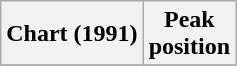<table class="wikitable plainrowheaders">
<tr>
<th scope="col">Chart (1991)</th>
<th scope="col">Peak<br>position</th>
</tr>
<tr>
</tr>
</table>
